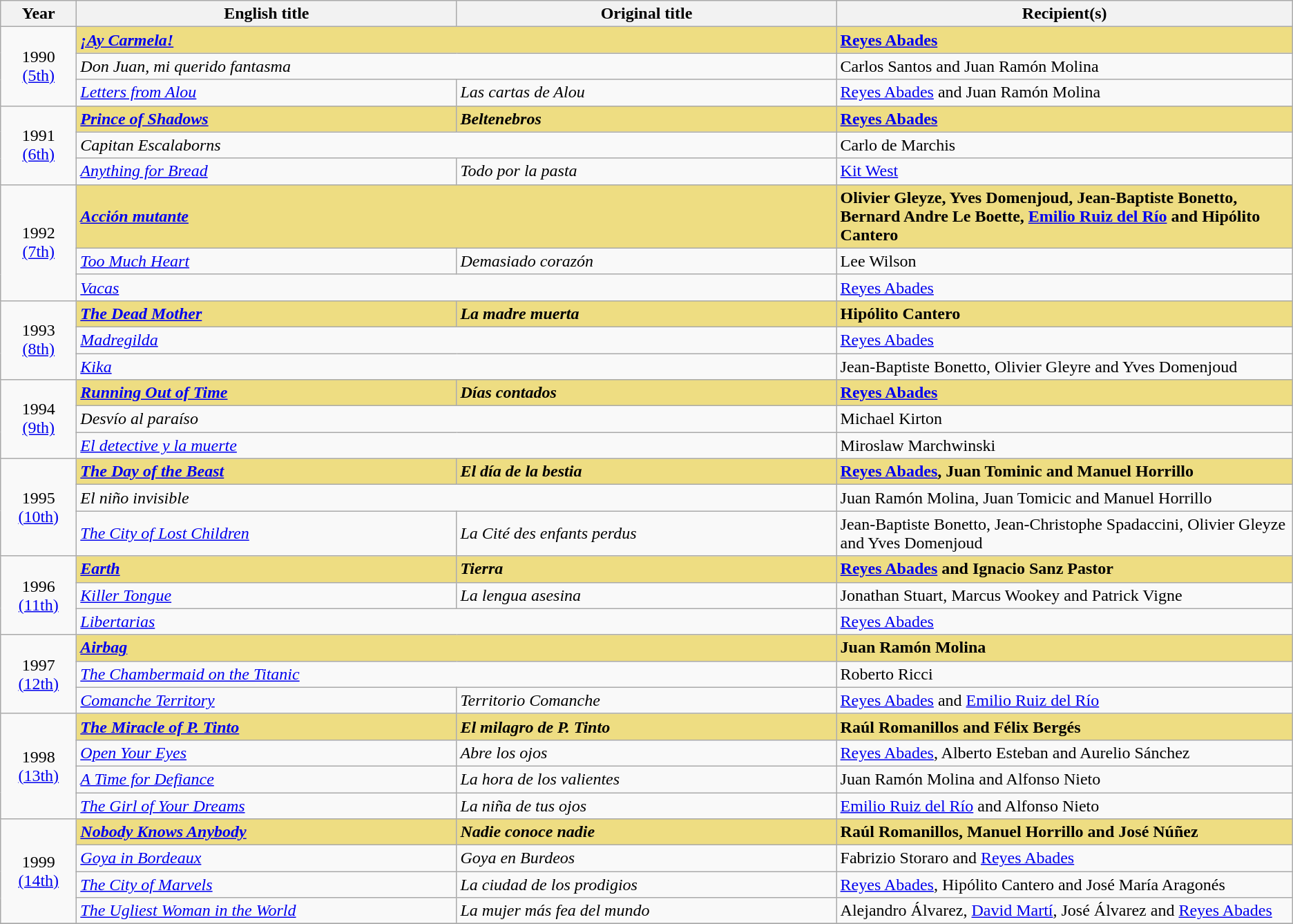<table class="wikitable sortable" style="text-align:left;"style="width:95%">
<tr>
<th scope="col" style="width:5%;">Year</th>
<th scope="col" style="width:25%;">English title</th>
<th scope="col" style="width:25%;">Original title</th>
<th scope="col" style="width:30%;">Recipient(s)</th>
</tr>
<tr>
<td rowspan="3" style="text-align:center;">1990<br><a href='#'>(5th)</a></td>
<td colspan="2" style="background:#eedd82;"><strong><em><a href='#'>¡Ay Carmela!</a></em></strong></td>
<td style="background:#eedd82;"><strong><a href='#'>Reyes Abades</a></strong></td>
</tr>
<tr>
<td colspan="2"><em>Don Juan, mi querido fantasma</em></td>
<td>Carlos Santos and Juan Ramón Molina</td>
</tr>
<tr>
<td><em><a href='#'>Letters from Alou</a></em></td>
<td><em>Las cartas de Alou</em></td>
<td><a href='#'>Reyes Abades</a> and Juan Ramón Molina</td>
</tr>
<tr>
<td rowspan="3" style="text-align:center;">1991<br><a href='#'>(6th)</a></td>
<td style="background:#eedd82;"><strong><em><a href='#'>Prince of Shadows</a></em></strong></td>
<td style="background:#eedd82;"><strong><em>Beltenebros</em></strong></td>
<td style="background:#eedd82;"><strong><a href='#'>Reyes Abades</a></strong></td>
</tr>
<tr>
<td colspan="2"><em>Capitan Escalaborns</em></td>
<td>Carlo de Marchis</td>
</tr>
<tr>
<td><em><a href='#'>Anything for Bread</a></em></td>
<td><em>Todo por la pasta</em></td>
<td><a href='#'>Kit West</a></td>
</tr>
<tr>
<td rowspan="3" style="text-align:center;">1992<br><a href='#'>(7th)</a></td>
<td colspan="2" style="background:#eedd82;"><strong><em><a href='#'>Acción mutante</a></em></strong></td>
<td style="background:#eedd82;"><strong>Olivier Gleyze, Yves Domenjoud, Jean-Baptiste Bonetto, Bernard Andre Le Boette, <a href='#'>Emilio Ruiz del Río</a> and Hipólito Cantero</strong></td>
</tr>
<tr>
<td><em><a href='#'>Too Much Heart</a></em></td>
<td><em>Demasiado corazón</em></td>
<td>Lee Wilson</td>
</tr>
<tr>
<td colspan="2"><em><a href='#'>Vacas</a></em></td>
<td><a href='#'>Reyes Abades</a></td>
</tr>
<tr>
<td rowspan="3" style="text-align:center;">1993<br><a href='#'>(8th)</a></td>
<td style="background:#eedd82;"><strong><em><a href='#'>The Dead Mother</a></em></strong></td>
<td style="background:#eedd82;"><strong><em>La madre muerta</em></strong></td>
<td style="background:#eedd82;"><strong>Hipólito Cantero </strong></td>
</tr>
<tr>
<td colspan="2"><em><a href='#'>Madregilda</a></em></td>
<td><a href='#'>Reyes Abades</a></td>
</tr>
<tr>
<td colspan="2"><em><a href='#'>Kika</a></em></td>
<td>Jean-Baptiste Bonetto, Olivier Gleyre and Yves Domenjoud</td>
</tr>
<tr>
<td rowspan="3" style="text-align:center;">1994<br><a href='#'>(9th)</a></td>
<td style="background:#eedd82;"><strong><em><a href='#'>Running Out of Time</a></em></strong></td>
<td style="background:#eedd82;"><strong><em>Días contados</em></strong></td>
<td style="background:#eedd82;"><strong><a href='#'>Reyes Abades</a></strong></td>
</tr>
<tr>
<td colspan="2"><em>Desvío al paraíso</em></td>
<td>Michael Kirton</td>
</tr>
<tr>
<td colspan="2"><em><a href='#'>El detective y la muerte</a></em></td>
<td>Miroslaw Marchwinski</td>
</tr>
<tr>
<td rowspan="3" style="text-align:center;">1995<br><a href='#'>(10th)</a></td>
<td style="background:#eedd82;"><strong><em><a href='#'>The Day of the Beast</a></em></strong></td>
<td style="background:#eedd82;"><strong><em>El día de la bestia</em></strong></td>
<td style="background:#eedd82;"><strong><a href='#'>Reyes Abades</a>, Juan Tominic and Manuel Horrillo</strong></td>
</tr>
<tr>
<td colspan="2"><em>El niño invisible</em></td>
<td>Juan Ramón Molina, Juan Tomicic and Manuel Horrillo</td>
</tr>
<tr>
<td><em><a href='#'>The City of Lost Children</a></em></td>
<td><em>La Cité des enfants perdus</em></td>
<td>Jean-Baptiste Bonetto, Jean-Christophe Spadaccini, Olivier Gleyze and Yves Domenjoud</td>
</tr>
<tr>
<td rowspan="3" style="text-align:center;">1996<br><a href='#'>(11th)</a></td>
<td style="background:#eedd82;"><strong><em><a href='#'>Earth</a></em></strong></td>
<td style="background:#eedd82;"><strong><em>Tierra</em></strong></td>
<td style="background:#eedd82;"><strong><a href='#'>Reyes Abades</a> and Ignacio Sanz Pastor</strong></td>
</tr>
<tr>
<td><em><a href='#'>Killer Tongue</a></em></td>
<td><em>La lengua asesina</em></td>
<td>Jonathan Stuart, Marcus Wookey and Patrick Vigne</td>
</tr>
<tr>
<td colspan="2"><em><a href='#'>Libertarias</a></em></td>
<td><a href='#'>Reyes Abades</a></td>
</tr>
<tr>
<td rowspan="3" style="text-align:center;">1997<br><a href='#'>(12th)</a></td>
<td colspan="2" style="background:#eedd82;"><strong><em><a href='#'>Airbag</a></em></strong></td>
<td style="background:#eedd82;"><strong>Juan Ramón Molina</strong></td>
</tr>
<tr>
<td colspan="2"><em><a href='#'>The Chambermaid on the Titanic</a></em></td>
<td>Roberto Ricci</td>
</tr>
<tr>
<td><em><a href='#'>Comanche Territory</a></em></td>
<td><em>Territorio Comanche</em></td>
<td><a href='#'>Reyes Abades</a> and <a href='#'>Emilio Ruiz del Río</a></td>
</tr>
<tr>
<td rowspan="4" style="text-align:center;">1998<br><a href='#'>(13th)</a></td>
<td style="background:#eedd82;"><strong><em><a href='#'>The Miracle of P. Tinto</a></em></strong></td>
<td style="background:#eedd82;"><strong><em>El milagro de P. Tinto</em></strong></td>
<td style="background:#eedd82;"><strong>Raúl Romanillos and Félix Bergés</strong></td>
</tr>
<tr>
<td><em><a href='#'>Open Your Eyes</a></em></td>
<td><em>Abre los ojos</em></td>
<td><a href='#'>Reyes Abades</a>, Alberto Esteban and Aurelio Sánchez</td>
</tr>
<tr>
<td><em><a href='#'>A Time for Defiance</a></em></td>
<td><em>La hora de los valientes</em></td>
<td>Juan Ramón Molina and Alfonso Nieto</td>
</tr>
<tr>
<td><em><a href='#'>The Girl of Your Dreams</a></em></td>
<td><em>La niña de tus ojos</em></td>
<td><a href='#'>Emilio Ruiz del Río</a> and Alfonso Nieto</td>
</tr>
<tr>
<td rowspan="4" style="text-align:center;">1999<br><a href='#'>(14th)</a></td>
<td style="background:#eedd82;"><strong><em><a href='#'>Nobody Knows Anybody</a></em></strong></td>
<td style="background:#eedd82;"><strong><em>Nadie conoce nadie</em></strong></td>
<td style="background:#eedd82;"><strong>Raúl Romanillos, Manuel Horrillo and José Núñez</strong></td>
</tr>
<tr>
<td><em><a href='#'>Goya in Bordeaux</a></em></td>
<td><em>Goya en Burdeos</em></td>
<td>Fabrizio Storaro and <a href='#'>Reyes Abades</a></td>
</tr>
<tr>
<td><em><a href='#'>The City of Marvels</a></em></td>
<td><em> La ciudad de los prodigios</em></td>
<td><a href='#'>Reyes Abades</a>, Hipólito Cantero and José María Aragonés</td>
</tr>
<tr>
<td><em><a href='#'>The Ugliest Woman in the World</a></em></td>
<td><em>La mujer más fea del mundo</em></td>
<td>Alejandro Álvarez, <a href='#'>David Martí</a>, José Álvarez and <a href='#'>Reyes Abades</a></td>
</tr>
<tr>
</tr>
</table>
